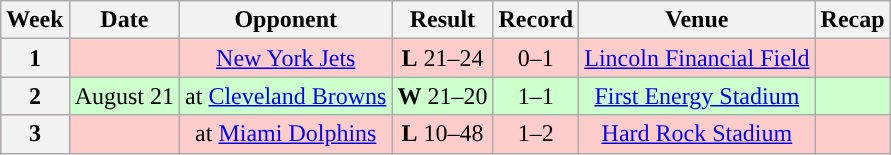<table class="wikitable" style="text-align:center">
<tr>
<th>Week</th>
<th>Date</th>
<th>Opponent</th>
<th>Result</th>
<th>Record</th>
<th>Venue</th>
<th>Recap</th>
</tr>
<tr style="background:#fcc">
<th>1</th>
<td></td>
<td><a href='#'>New York Jets</a></td>
<td><strong>L</strong> 21–24</td>
<td>0–1</td>
<td><a href='#'>Lincoln Financial Field</a></td>
<td></td>
</tr>
<tr style="background:#cfc">
<th>2</th>
<td>August 21</td>
<td>at <a href='#'>Cleveland Browns</a></td>
<td><strong>W</strong> 21–20</td>
<td>1–1</td>
<td><a href='#'>First Energy Stadium</a></td>
<td></td>
</tr>
<tr style="background:#fcc">
<th>3</th>
<td></td>
<td>at <a href='#'>Miami Dolphins</a></td>
<td><strong>L</strong> 10–48</td>
<td>1–2</td>
<td><a href='#'>Hard Rock Stadium</a></td>
<td></td>
</tr>
</table>
